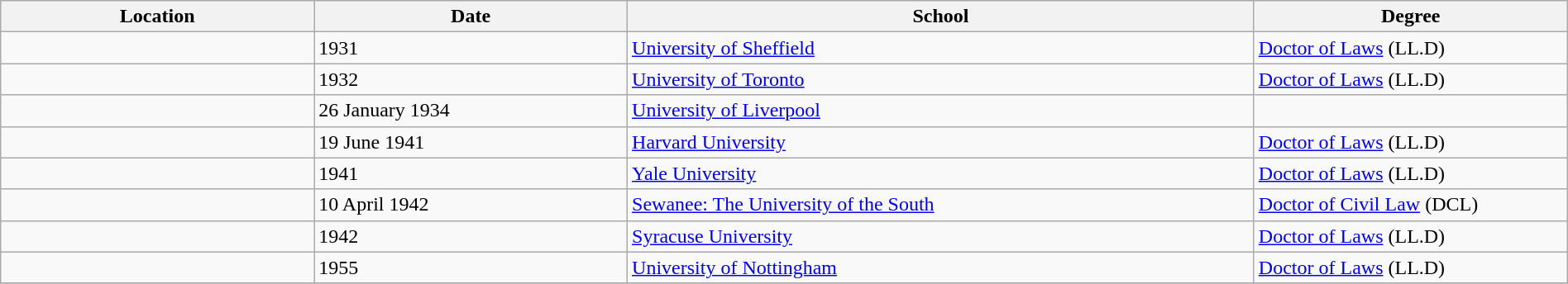<table class="wikitable" style="width:100%;">
<tr>
<th style="width:20%;">Location</th>
<th style="width:20%;">Date</th>
<th style="width:40%;">School</th>
<th style="width:20%;">Degree</th>
</tr>
<tr>
<td></td>
<td>1931</td>
<td><a href='#'>University of Sheffield</a></td>
<td><a href='#'>Doctor of Laws</a> (LL.D)</td>
</tr>
<tr>
<td></td>
<td>1932</td>
<td><a href='#'>University of Toronto</a></td>
<td><a href='#'>Doctor of Laws</a> (LL.D)</td>
</tr>
<tr>
<td></td>
<td>26 January 1934</td>
<td><a href='#'>University of Liverpool</a></td>
<td></td>
</tr>
<tr>
<td></td>
<td>19 June 1941</td>
<td><a href='#'>Harvard University</a></td>
<td><a href='#'>Doctor of Laws</a> (LL.D)</td>
</tr>
<tr>
<td></td>
<td>1941</td>
<td><a href='#'>Yale University</a></td>
<td><a href='#'>Doctor of Laws</a> (LL.D)</td>
</tr>
<tr>
<td></td>
<td>10 April 1942</td>
<td><a href='#'>Sewanee: The University of the South</a></td>
<td><a href='#'>Doctor of Civil Law</a> (DCL)</td>
</tr>
<tr>
<td></td>
<td>1942</td>
<td><a href='#'>Syracuse University</a></td>
<td><a href='#'>Doctor of Laws</a> (LL.D)</td>
</tr>
<tr>
<td></td>
<td>1955</td>
<td><a href='#'>University of Nottingham</a></td>
<td><a href='#'>Doctor of Laws</a> (LL.D)</td>
</tr>
<tr>
</tr>
</table>
